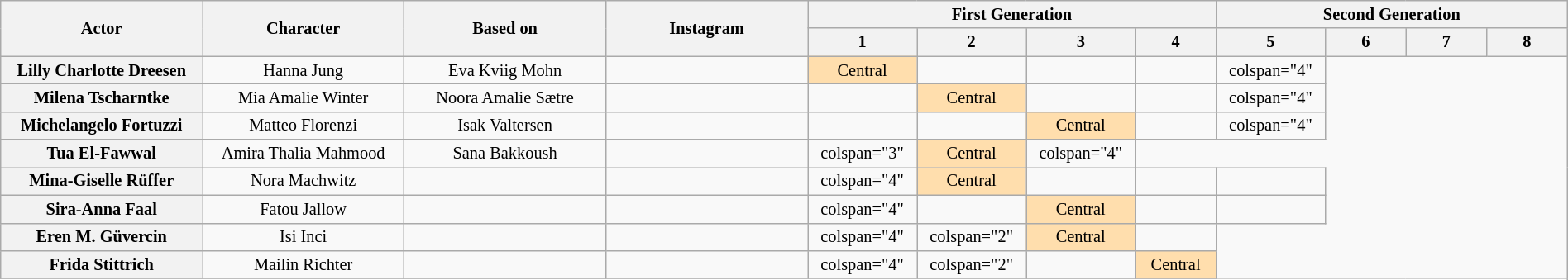<table class="wikitable plainrowheaders" style="text-align:center; font-size:85%; width:100%">
<tr>
<th scope="col" rowspan="2" style="width:10%;">Actor</th>
<th scope="col" rowspan="2" style="width:10%;">Character</th>
<th scope="col" rowspan="2" style="width:10%;">Based on</th>
<th scope="col" rowspan="2" style="width:10%;">Instagram</th>
<th colspan="4">First Generation</th>
<th colspan="4">Second Generation</th>
</tr>
<tr>
<th scope="col" style="width:4%;">1</th>
<th scope="col" style="width:4%;">2</th>
<th scope="col" style="width:4%;">3</th>
<th scope="col" style="width:4%;">4</th>
<th scope="col" style="width:4%;">5</th>
<th scope="col" style="width:4%;">6</th>
<th scope="col" style="width:4%;">7</th>
<th scope="col" style="width:4%;">8</th>
</tr>
<tr>
<th scope="row">Lilly Charlotte Dreesen</th>
<td>Hanna Jung</td>
<td>Eva Kviig Mohn</td>
<td></td>
<td colspan="1" style="background:#ffdead">Central</td>
<td></td>
<td></td>
<td></td>
<td>colspan="4" </td>
</tr>
<tr>
<th scope="row">Milena Tscharntke</th>
<td>Mia Amalie Winter</td>
<td>Noora Amalie Sætre</td>
<td></td>
<td></td>
<td colspan="1" style="background:#ffdead">Central</td>
<td></td>
<td></td>
<td>colspan="4" </td>
</tr>
<tr>
<th scope="row">Michelangelo Fortuzzi</th>
<td>Matteo Florenzi</td>
<td>Isak Valtersen</td>
<td></td>
<td></td>
<td></td>
<td colspan="1" style="background:#ffdead">Central</td>
<td></td>
<td>colspan="4" </td>
</tr>
<tr>
<th scope="row">Tua El-Fawwal</th>
<td>Amira Thalia Mahmood</td>
<td>Sana Bakkoush</td>
<td></td>
<td>colspan="3" </td>
<td colspan="1" style="background:#ffdead">Central</td>
<td>colspan="4" </td>
</tr>
<tr>
<th scope="row">Mina-Giselle Rüffer</th>
<td>Nora Machwitz</td>
<td></td>
<td></td>
<td>colspan="4" </td>
<td colspan="1" style="background:#ffdead">Central</td>
<td></td>
<td></td>
<td></td>
</tr>
<tr>
<th scope="row">Sira-Anna Faal</th>
<td>Fatou Jallow</td>
<td></td>
<td></td>
<td>colspan="4" </td>
<td></td>
<td colspan="1" style="background:#ffdead">Central</td>
<td></td>
<td></td>
</tr>
<tr>
<th scope="row">Eren M. Güvercin</th>
<td>Isi Inci</td>
<td></td>
<td></td>
<td>colspan="4" </td>
<td>colspan="2" </td>
<td colspan="1" style="background:#ffdead">Central</td>
<td></td>
</tr>
<tr>
<th scope="row">Frida Stittrich</th>
<td>Mailin Richter</td>
<td></td>
<td></td>
<td>colspan="4" </td>
<td>colspan="2" </td>
<td></td>
<td colspan="1" style="background:#ffdead">Central</td>
</tr>
<tr>
</tr>
</table>
